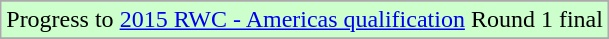<table class="wikitable">
<tr>
</tr>
<tr width=10px bgcolor="#ccffcc">
<td>Progress to <a href='#'>2015 RWC - Americas qualification</a> Round 1 final</td>
</tr>
<tr>
</tr>
</table>
